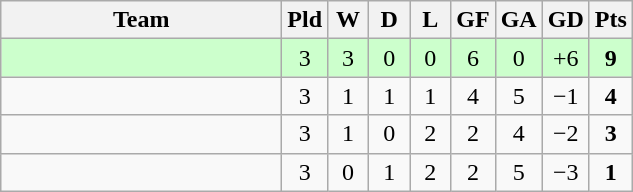<table class="wikitable" style="text-align:center;">
<tr>
<th width=180>Team</th>
<th width=20>Pld</th>
<th width=20>W</th>
<th width=20>D</th>
<th width=20>L</th>
<th width=20>GF</th>
<th width=20>GA</th>
<th width=20>GD</th>
<th width=20>Pts</th>
</tr>
<tr bgcolor="#ccffcc">
<td align="left"><em></em></td>
<td>3</td>
<td>3</td>
<td>0</td>
<td>0</td>
<td>6</td>
<td>0</td>
<td>+6</td>
<td><strong>9</strong></td>
</tr>
<tr>
<td align="left"></td>
<td>3</td>
<td>1</td>
<td>1</td>
<td>1</td>
<td>4</td>
<td>5</td>
<td>−1</td>
<td><strong>4</strong></td>
</tr>
<tr>
<td align="left"></td>
<td>3</td>
<td>1</td>
<td>0</td>
<td>2</td>
<td>2</td>
<td>4</td>
<td>−2</td>
<td><strong>3</strong></td>
</tr>
<tr>
<td align="left"></td>
<td>3</td>
<td>0</td>
<td>1</td>
<td>2</td>
<td>2</td>
<td>5</td>
<td>−3</td>
<td><strong>1</strong></td>
</tr>
</table>
